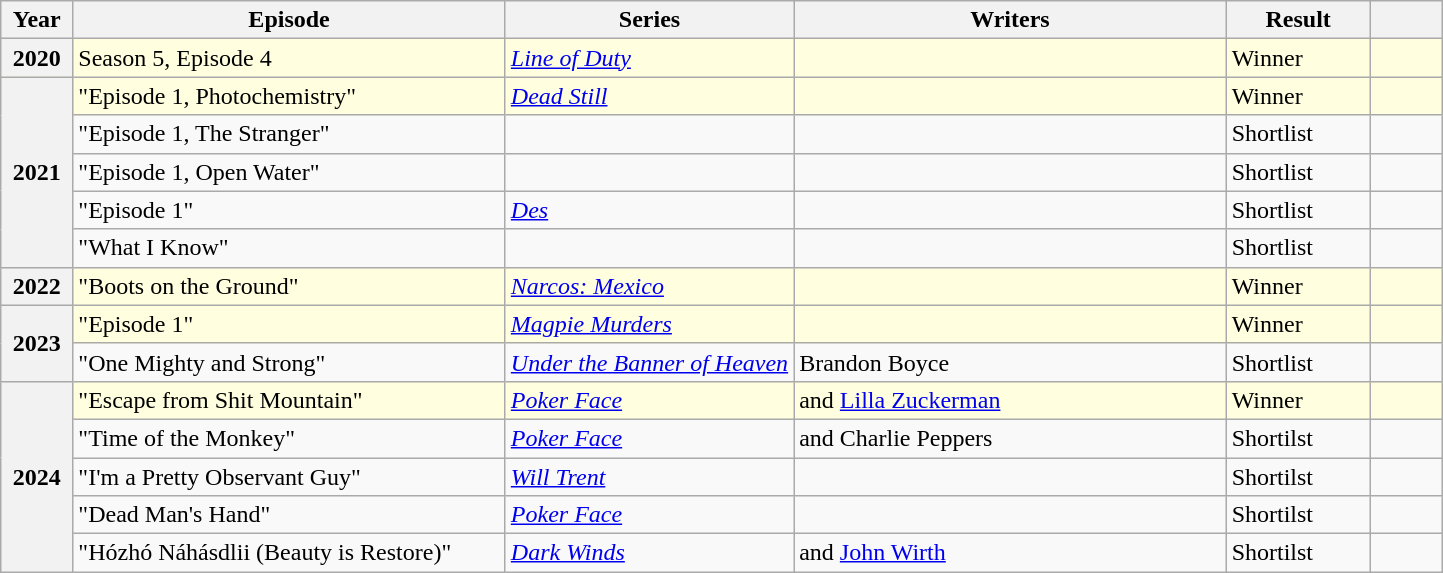<table class="wikitable sortable" style="wdith:100%">
<tr>
<th scope="col" width="5%">Year</th>
<th scope="col" width="30%">Episode</th>
<th scope="col" width="20%">Series</th>
<th scope="col" width="30%">Writers</th>
<th scope="col" width="10%">Result</th>
<th scope="col" width="5%"></th>
</tr>
<tr style="background:lightyellow;">
<th>2020</th>
<td>Season 5, Episode 4</td>
<td><em><a href='#'>Line of Duty</a></em></td>
<td></td>
<td>Winner</td>
<td></td>
</tr>
<tr style="background:lightyellow;">
<th rowspan="5">2021</th>
<td>"Episode 1, Photochemistry"</td>
<td><em><a href='#'>Dead Still</a></em></td>
<td></td>
<td>Winner</td>
<td></td>
</tr>
<tr>
<td>"Episode 1, The Stranger"</td>
<td></td>
<td></td>
<td>Shortlist</td>
<td></td>
</tr>
<tr>
<td>"Episode 1, Open Water"</td>
<td></td>
<td></td>
<td>Shortlist</td>
<td></td>
</tr>
<tr>
<td>"Episode 1"</td>
<td><em><a href='#'>Des</a></em></td>
<td></td>
<td>Shortlist</td>
<td></td>
</tr>
<tr>
<td>"What I Know"</td>
<td></td>
<td></td>
<td>Shortlist</td>
<td></td>
</tr>
<tr style="background:lightyellow;">
<th>2022</th>
<td>"Boots on the Ground"</td>
<td><em><a href='#'>Narcos: Mexico</a></em></td>
<td></td>
<td>Winner</td>
<td></td>
</tr>
<tr style="background:lightyellow;">
<th rowspan="2">2023</th>
<td>"Episode 1"</td>
<td><em><a href='#'>Magpie Murders</a></em></td>
<td></td>
<td>Winner</td>
<td></td>
</tr>
<tr>
<td>"One Mighty and Strong"</td>
<td><em><a href='#'>Under the Banner of Heaven</a></em></td>
<td>Brandon Boyce</td>
<td>Shortlist</td>
<td></td>
</tr>
<tr style="background:lightyellow;">
<th rowspan="5">2024</th>
<td>"Escape from Shit Mountain"</td>
<td><em><a href='#'>Poker Face</a></em></td>
<td> and <a href='#'>Lilla Zuckerman</a></td>
<td>Winner</td>
<td></td>
</tr>
<tr>
<td>"Time of the Monkey"</td>
<td><em><a href='#'>Poker Face</a></em></td>
<td> and Charlie Peppers</td>
<td>Shortilst</td>
<td></td>
</tr>
<tr>
<td>"I'm a Pretty Observant Guy"</td>
<td><em><a href='#'>Will Trent</a></em></td>
<td></td>
<td>Shortilst</td>
<td></td>
</tr>
<tr>
<td>"Dead Man's Hand"</td>
<td><em><a href='#'>Poker Face</a></em></td>
<td></td>
<td>Shortilst</td>
<td></td>
</tr>
<tr>
<td>"Hózhó Náhásdlii (Beauty is Restore)"</td>
<td><em><a href='#'>Dark Winds</a></em></td>
<td> and <a href='#'>John Wirth</a></td>
<td>Shortilst</td>
<td></td>
</tr>
</table>
